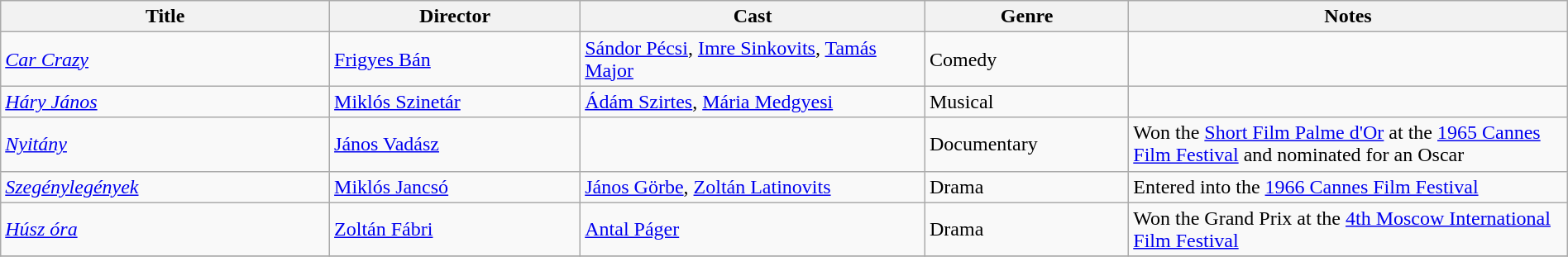<table class="wikitable" width= "100%">
<tr>
<th width=21%>Title</th>
<th width=16%>Director</th>
<th width=22%>Cast</th>
<th width=13%>Genre</th>
<th width=28%>Notes</th>
</tr>
<tr>
<td><em><a href='#'>Car Crazy</a></em></td>
<td><a href='#'>Frigyes Bán</a></td>
<td><a href='#'>Sándor Pécsi</a>, <a href='#'>Imre Sinkovits</a>, <a href='#'>Tamás Major</a></td>
<td>Comedy</td>
<td></td>
</tr>
<tr>
<td><em><a href='#'>Háry János</a></em></td>
<td><a href='#'>Miklós Szinetár</a></td>
<td><a href='#'>Ádám Szirtes</a>, <a href='#'>Mária Medgyesi</a></td>
<td>Musical</td>
<td></td>
</tr>
<tr>
<td><em><a href='#'>Nyitány</a></em></td>
<td><a href='#'>János Vadász</a></td>
<td></td>
<td>Documentary</td>
<td>Won the <a href='#'>Short Film Palme d'Or</a> at the <a href='#'>1965 Cannes Film Festival</a> and nominated for an Oscar</td>
</tr>
<tr>
<td><em><a href='#'>Szegénylegények</a></em></td>
<td><a href='#'>Miklós Jancsó</a></td>
<td><a href='#'>János Görbe</a>, <a href='#'>Zoltán Latinovits</a></td>
<td>Drama</td>
<td>Entered into the <a href='#'>1966 Cannes Film Festival</a></td>
</tr>
<tr>
<td><em><a href='#'>Húsz óra</a></em></td>
<td><a href='#'>Zoltán Fábri</a></td>
<td><a href='#'>Antal Páger</a></td>
<td>Drama</td>
<td>Won the Grand Prix at the <a href='#'>4th Moscow International Film Festival</a></td>
</tr>
<tr>
</tr>
</table>
